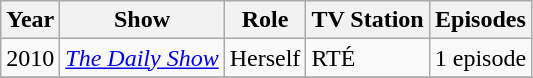<table class="wikitable sortable">
<tr>
<th>Year</th>
<th>Show</th>
<th>Role</th>
<th class="unsortable">TV Station</th>
<th class="unsortable">Episodes</th>
</tr>
<tr>
<td>2010</td>
<td><em><a href='#'>The Daily Show</a></em></td>
<td>Herself</td>
<td>RTÉ</td>
<td>1 episode</td>
</tr>
<tr>
</tr>
</table>
